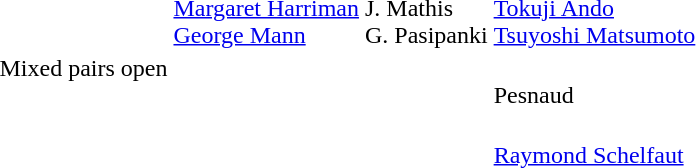<table>
<tr>
<td rowspan="3">Mixed pairs open</td>
<td rowspan="3" valign=top> <br> <a href='#'>Margaret Harriman</a> <br> <a href='#'>George Mann</a></td>
<td rowspan="3" valign=top> <br> J. Mathis <br> G. Pasipanki</td>
<td valign=top> <br> <a href='#'>Tokuji Ando</a> <br> <a href='#'>Tsuyoshi Matsumoto</a></td>
</tr>
<tr>
<td valign=top> <br> Pesnaud</td>
</tr>
<tr>
<td valign=top> <br> <a href='#'>Raymond Schelfaut</a></td>
</tr>
</table>
